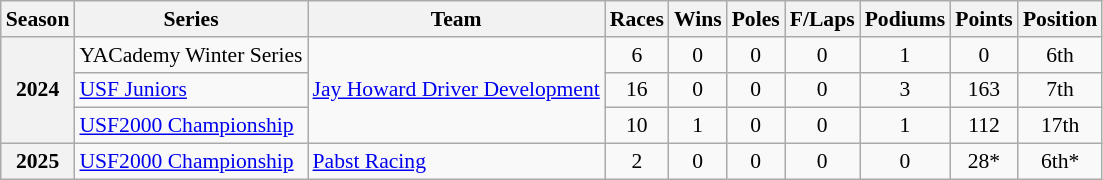<table class="wikitable" style="font-size: 90%; text-align:center">
<tr>
<th>Season</th>
<th>Series</th>
<th>Team</th>
<th>Races</th>
<th>Wins</th>
<th><strong>Poles</strong></th>
<th>F/Laps</th>
<th>Podiums</th>
<th>Points</th>
<th>Position</th>
</tr>
<tr>
<th rowspan="3">2024</th>
<td align="left">YACademy Winter Series</td>
<td rowspan="3" align="left"><a href='#'>Jay Howard Driver Development</a></td>
<td>6</td>
<td>0</td>
<td>0</td>
<td>0</td>
<td>1</td>
<td>0</td>
<td>6th</td>
</tr>
<tr>
<td align="left"><a href='#'>USF Juniors</a></td>
<td>16</td>
<td>0</td>
<td>0</td>
<td>0</td>
<td>3</td>
<td>163</td>
<td>7th</td>
</tr>
<tr>
<td align="left"><a href='#'>USF2000 Championship</a></td>
<td>10</td>
<td>1</td>
<td>0</td>
<td>0</td>
<td>1</td>
<td>112</td>
<td>17th</td>
</tr>
<tr>
<th>2025</th>
<td align=left><a href='#'>USF2000 Championship</a></td>
<td align=left><a href='#'>Pabst Racing</a></td>
<td>2</td>
<td>0</td>
<td>0</td>
<td>0</td>
<td>0</td>
<td>28*</td>
<td>6th*</td>
</tr>
</table>
